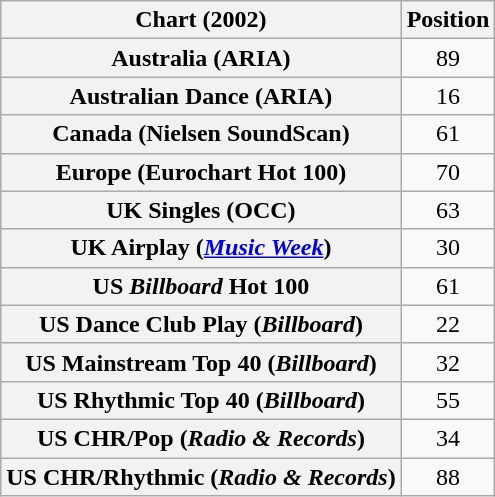<table class="wikitable sortable plainrowheaders" style="text-align:center">
<tr>
<th>Chart (2002)</th>
<th>Position</th>
</tr>
<tr>
<th scope="row">Australia (ARIA)</th>
<td>89</td>
</tr>
<tr>
<th scope="row">Australian Dance (ARIA)</th>
<td>16</td>
</tr>
<tr>
<th scope="row">Canada (Nielsen SoundScan)</th>
<td>61</td>
</tr>
<tr>
<th scope="row">Europe (Eurochart Hot 100)</th>
<td>70</td>
</tr>
<tr>
<th scope="row">UK Singles (OCC)</th>
<td>63</td>
</tr>
<tr>
<th scope="row">UK Airplay (<em><a href='#'>Music Week</a></em>)</th>
<td>30</td>
</tr>
<tr>
<th scope="row">US <em>Billboard</em> Hot 100</th>
<td>61</td>
</tr>
<tr>
<th scope="row">US Dance Club Play (<em>Billboard</em>)</th>
<td>22</td>
</tr>
<tr>
<th scope="row">US Mainstream Top 40 (<em>Billboard</em>)</th>
<td>32</td>
</tr>
<tr>
<th scope="row">US Rhythmic Top 40 (<em>Billboard</em>)</th>
<td>55</td>
</tr>
<tr>
<th scope="row">US CHR/Pop (<em>Radio & Records</em>)</th>
<td>34</td>
</tr>
<tr>
<th scope="row">US CHR/Rhythmic (<em>Radio & Records</em>)</th>
<td>88</td>
</tr>
</table>
